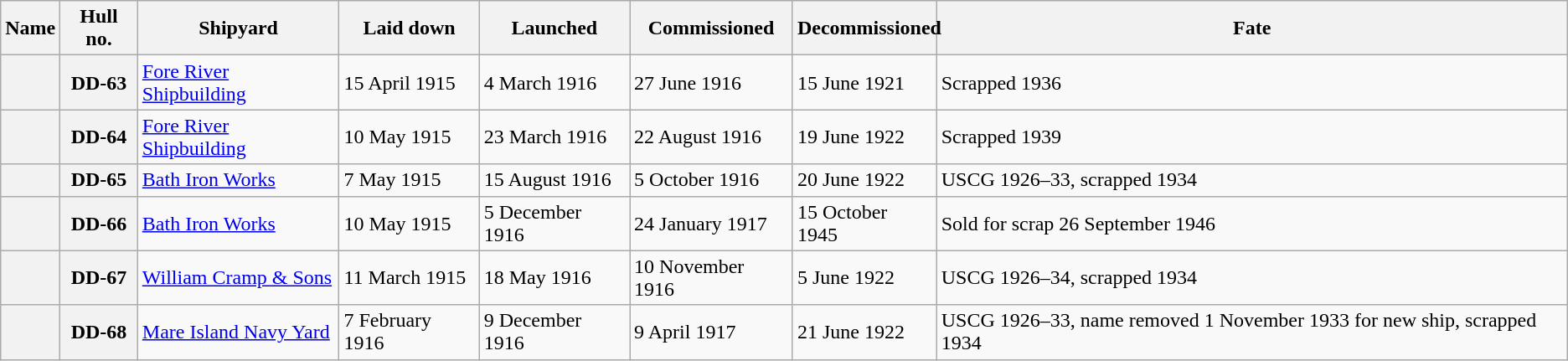<table class="wikitable sortable plainrowheaders">
<tr>
<th scope="col">Name</th>
<th scope="col">Hull no.</th>
<th scope="col" style="max-width: 9em;">Shipyard</th>
<th scope="col" style="max-width: 6em;">Laid down</th>
<th scope="col" style="max-width: 6em;">Launched</th>
<th scope="col" style="max-width: 6em;">Commissioned</th>
<th scope="col" style="max-width: 6em;">Decommissioned</th>
<th scope="col">Fate</th>
</tr>
<tr>
<th scope="row"></th>
<th scope="row">DD-63</th>
<td><a href='#'>Fore River Shipbuilding</a></td>
<td>15 April 1915</td>
<td>4 March 1916</td>
<td>27 June 1916</td>
<td>15 June 1921</td>
<td data-sort-value="1936">Scrapped 1936</td>
</tr>
<tr>
<th scope="row"></th>
<th scope="row">DD-64</th>
<td><a href='#'>Fore River Shipbuilding</a></td>
<td>10 May 1915</td>
<td>23 March 1916</td>
<td>22 August 1916</td>
<td>19 June 1922</td>
<td data-sort-value="1939">Scrapped 1939</td>
</tr>
<tr>
<th scope="row"></th>
<th scope="row">DD-65</th>
<td><a href='#'>Bath Iron Works</a></td>
<td>7 May 1915</td>
<td>15 August 1916</td>
<td>5 October 1916</td>
<td>20 June 1922</td>
<td data-sort-value="1934">USCG 1926–33, scrapped 1934</td>
</tr>
<tr>
<th scope="row"></th>
<th scope="row">DD-66</th>
<td><a href='#'>Bath Iron Works</a></td>
<td>10 May 1915</td>
<td>5 December 1916</td>
<td>24 January 1917</td>
<td>15 October 1945</td>
<td data-sort-value="1946">Sold for scrap 26 September 1946</td>
</tr>
<tr>
<th scope="row"></th>
<th scope="row">DD-67</th>
<td><a href='#'>William Cramp & Sons</a></td>
<td>11 March 1915</td>
<td>18 May 1916</td>
<td>10 November 1916</td>
<td>5 June 1922</td>
<td data-sort-value="1934">USCG 1926–34, scrapped 1934</td>
</tr>
<tr>
<th scope="row"></th>
<th scope="row">DD-68</th>
<td><a href='#'>Mare Island Navy Yard</a></td>
<td>7 February 1916</td>
<td>9 December 1916</td>
<td>9 April 1917</td>
<td>21 June 1922</td>
<td data-sort-value="1934">USCG 1926–33, name removed 1 November 1933 for new ship, scrapped 1934</td>
</tr>
</table>
